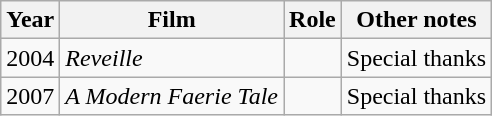<table class="wikitable sortable">
<tr>
<th>Year</th>
<th>Film</th>
<th>Role</th>
<th>Other notes</th>
</tr>
<tr>
<td>2004</td>
<td><em>Reveille</em></td>
<td></td>
<td>Special thanks</td>
</tr>
<tr>
<td>2007</td>
<td><em>A Modern Faerie Tale</em></td>
<td></td>
<td>Special thanks</td>
</tr>
</table>
